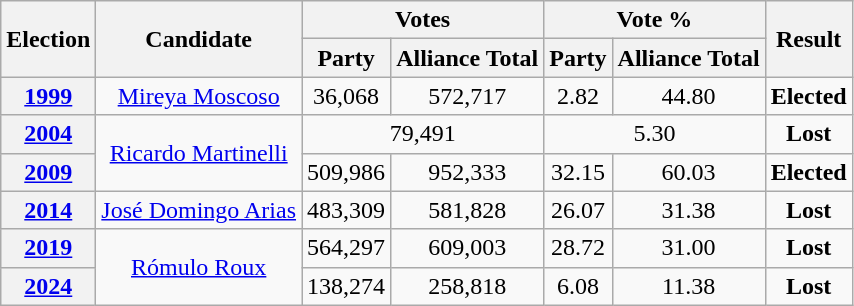<table class="wikitable" style="text-align: center;">
<tr>
<th rowspan="2">Election</th>
<th rowspan="2">Candidate</th>
<th colspan="2">Votes</th>
<th colspan="2">Vote %</th>
<th rowspan="2">Result</th>
</tr>
<tr>
<th>Party</th>
<th>Alliance Total</th>
<th>Party</th>
<th>Alliance Total</th>
</tr>
<tr>
<th><a href='#'>1999</a></th>
<td><a href='#'>Mireya Moscoso</a></td>
<td>36,068</td>
<td>572,717</td>
<td>2.82</td>
<td>44.80</td>
<td> <strong>Elected</strong></td>
</tr>
<tr>
<th><a href='#'>2004</a></th>
<td rowspan=2><a href='#'>Ricardo Martinelli</a></td>
<td colspan=2>79,491</td>
<td colspan=2>5.30</td>
<td> <strong>Lost</strong></td>
</tr>
<tr>
<th><a href='#'>2009</a></th>
<td>509,986</td>
<td>952,333</td>
<td>32.15</td>
<td>60.03</td>
<td> <strong>Elected</strong></td>
</tr>
<tr>
<th><a href='#'>2014</a></th>
<td><a href='#'>José Domingo Arias</a></td>
<td>483,309</td>
<td>581,828</td>
<td>26.07</td>
<td>31.38</td>
<td> <strong>Lost</strong></td>
</tr>
<tr>
<th><a href='#'>2019</a></th>
<td rowspan=2><a href='#'>Rómulo Roux</a></td>
<td>564,297</td>
<td>609,003</td>
<td>28.72</td>
<td>31.00</td>
<td> <strong>Lost</strong></td>
</tr>
<tr>
<th><a href='#'>2024</a></th>
<td>138,274</td>
<td>258,818</td>
<td>6.08</td>
<td>11.38</td>
<td> <strong>Lost</strong></td>
</tr>
</table>
